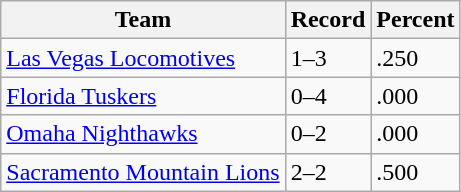<table class="wikitable">
<tr>
<th>Team</th>
<th>Record</th>
<th>Percent</th>
</tr>
<tr>
<td><a href='#'>Las Vegas Locomotives</a></td>
<td>1–3</td>
<td>.250</td>
</tr>
<tr>
<td><a href='#'>Florida Tuskers</a></td>
<td>0–4</td>
<td>.000</td>
</tr>
<tr>
<td><a href='#'>Omaha Nighthawks</a></td>
<td>0–2</td>
<td>.000</td>
</tr>
<tr>
<td><a href='#'>Sacramento Mountain Lions</a></td>
<td>2–2</td>
<td>.500</td>
</tr>
</table>
